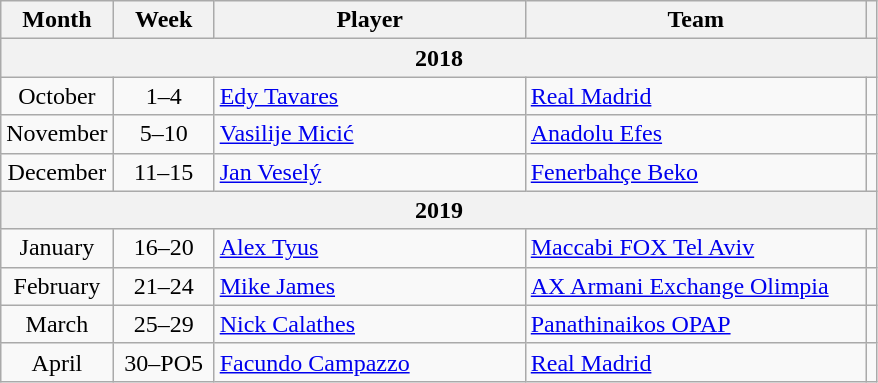<table class="wikitable" style="text-align: center;">
<tr>
<th>Month</th>
<th style="width:60px;">Week</th>
<th style="width:200px;">Player</th>
<th style="width:220px;">Team</th>
<th></th>
</tr>
<tr>
<th colspan=5>2018</th>
</tr>
<tr>
<td>October</td>
<td>1–4</td>
<td align="left"> <a href='#'>Edy Tavares</a></td>
<td align="left"> <a href='#'>Real Madrid</a></td>
<td></td>
</tr>
<tr>
<td>November</td>
<td>5–10</td>
<td align="left"> <a href='#'>Vasilije Micić</a></td>
<td align="left"> <a href='#'>Anadolu Efes</a></td>
<td></td>
</tr>
<tr>
<td>December</td>
<td>11–15</td>
<td align=left> <a href='#'>Jan Veselý</a></td>
<td align=left> <a href='#'>Fenerbahçe Beko</a></td>
<td></td>
</tr>
<tr>
<th colspan=5>2019</th>
</tr>
<tr>
<td>January</td>
<td>16–20</td>
<td align=left> <a href='#'>Alex Tyus</a></td>
<td align=left> <a href='#'>Maccabi FOX Tel Aviv</a></td>
<td></td>
</tr>
<tr>
<td>February</td>
<td>21–24</td>
<td align=left> <a href='#'>Mike James</a></td>
<td align=left> <a href='#'>AX Armani Exchange Olimpia</a></td>
<td></td>
</tr>
<tr>
<td>March</td>
<td>25–29</td>
<td align=left> <a href='#'>Nick Calathes</a></td>
<td align=left> <a href='#'>Panathinaikos OPAP</a></td>
<td></td>
</tr>
<tr>
<td>April</td>
<td>30–PO5</td>
<td align="left"> <a href='#'>Facundo Campazzo</a></td>
<td align="left"> <a href='#'>Real Madrid</a></td>
<td></td>
</tr>
</table>
